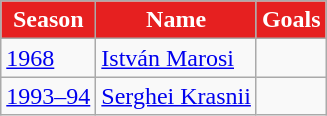<table class="wikitable">
<tr>
<th style="color:#FFFFFF; background:#E62020">Season</th>
<th style="color:#FFFFFF; background:#E62020">Name</th>
<th style="color:#FFFFFF; background:#E62020">Goals</th>
</tr>
<tr>
<td><a href='#'>1968</a></td>
<td> <a href='#'>István Marosi</a></td>
<td></td>
</tr>
<tr>
<td><a href='#'>1993–94</a></td>
<td> <a href='#'>Serghei Krasnii</a></td>
<td></td>
</tr>
</table>
